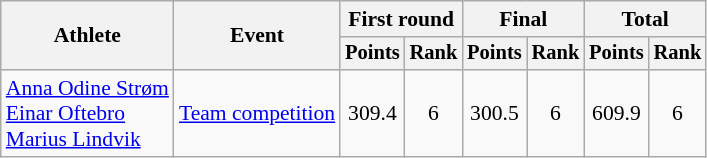<table class="wikitable" style="font-size:90%">
<tr>
<th rowspan=2>Athlete</th>
<th rowspan=2>Event</th>
<th colspan=2>First round</th>
<th colspan=2>Final</th>
<th colspan=2>Total</th>
</tr>
<tr style="font-size:95%">
<th>Points</th>
<th>Rank</th>
<th>Points</th>
<th>Rank</th>
<th>Points</th>
<th>Rank</th>
</tr>
<tr align=center>
<td align=left><a href='#'>Anna Odine Strøm</a><br><a href='#'>Einar Oftebro</a><br><a href='#'>Marius Lindvik</a></td>
<td align=left><a href='#'>Team competition</a></td>
<td>309.4</td>
<td>6</td>
<td>300.5</td>
<td>6</td>
<td>609.9</td>
<td>6</td>
</tr>
</table>
